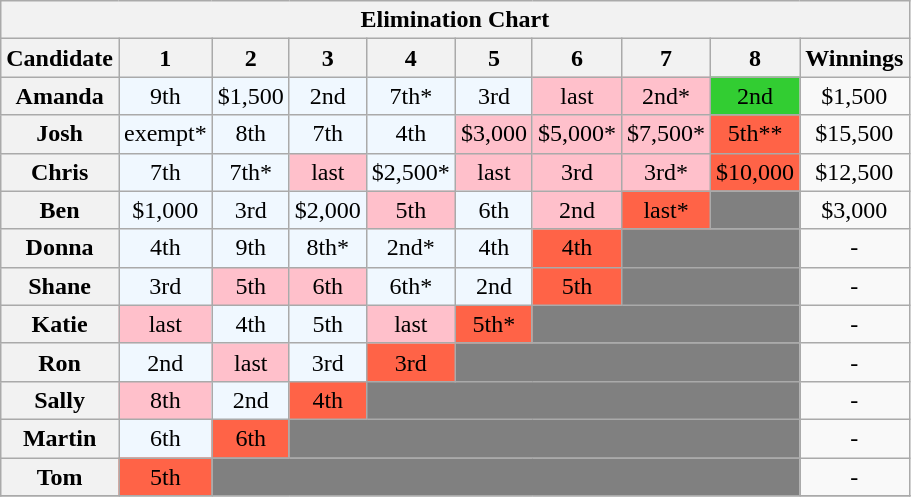<table class="wikitable" style="text-align:center">
<tr>
<th colspan="10">Elimination Chart</th>
</tr>
<tr>
<th>Candidate</th>
<th>1</th>
<th>2</th>
<th>3</th>
<th>4</th>
<th>5</th>
<th>6</th>
<th>7</th>
<th>8</th>
<th>Winnings</th>
</tr>
<tr>
<th>Amanda</th>
<td bgcolor=aliceblue>9th</td>
<td bgcolor=aliceblue>$1,500</td>
<td bgcolor=aliceblue>2nd</td>
<td bgcolor=aliceblue>7th*</td>
<td bgcolor=aliceblue>3rd</td>
<td bgcolor=pink>last</td>
<td bgcolor=pink>2nd*</td>
<td bgcolor=limegreen>2nd</td>
<td>$1,500</td>
</tr>
<tr>
<th>Josh</th>
<td bgcolor=aliceblue>exempt*</td>
<td bgcolor=aliceblue>8th</td>
<td bgcolor=aliceblue>7th</td>
<td bgcolor=aliceblue>4th</td>
<td bgcolor=pink>$3,000</td>
<td bgcolor=pink>$5,000*</td>
<td bgcolor=pink>$7,500*</td>
<td bgcolor=tomato>5th**</td>
<td>$15,500</td>
</tr>
<tr>
<th>Chris</th>
<td bgcolor=aliceblue>7th</td>
<td bgcolor=aliceblue>7th*</td>
<td bgcolor=pink>last</td>
<td bgcolor=aliceblue>$2,500*</td>
<td bgcolor=pink>last</td>
<td bgcolor=pink>3rd</td>
<td bgcolor=pink>3rd*</td>
<td bgcolor=tomato>$10,000</td>
<td>$12,500</td>
</tr>
<tr>
<th>Ben</th>
<td bgcolor=aliceblue>$1,000</td>
<td bgcolor=aliceblue>3rd</td>
<td bgcolor=aliceblue>$2,000</td>
<td bgcolor=pink>5th</td>
<td bgcolor=aliceblue>6th</td>
<td bgcolor=pink>2nd</td>
<td bgcolor=tomato>last*</td>
<td bgcolor=gray></td>
<td>$3,000</td>
</tr>
<tr>
<th>Donna</th>
<td bgcolor=aliceblue>4th</td>
<td bgcolor=aliceblue>9th</td>
<td bgcolor=aliceblue>8th*</td>
<td bgcolor=aliceblue>2nd*</td>
<td bgcolor=aliceblue>4th</td>
<td bgcolor=tomato>4th</td>
<td colspan="2" bgcolor=gray></td>
<td>-</td>
</tr>
<tr>
<th>Shane</th>
<td bgcolor=aliceblue>3rd</td>
<td bgcolor=pink>5th</td>
<td bgcolor=pink>6th</td>
<td bgcolor=aliceblue>6th*</td>
<td bgcolor=aliceblue>2nd</td>
<td bgcolor=tomato>5th</td>
<td colspan="2" bgcolor=gray></td>
<td>-</td>
</tr>
<tr>
<th>Katie</th>
<td bgcolor=pink>last</td>
<td bgcolor=aliceblue>4th</td>
<td bgcolor=aliceblue>5th</td>
<td bgcolor=pink>last</td>
<td bgcolor=tomato>5th*</td>
<td colspan="3" bgcolor=gray></td>
<td>-</td>
</tr>
<tr>
<th>Ron</th>
<td bgcolor=aliceblue>2nd</td>
<td bgcolor=pink>last</td>
<td bgcolor=aliceblue>3rd</td>
<td bgcolor=tomato>3rd</td>
<td colspan="4" bgcolor=gray></td>
<td>-</td>
</tr>
<tr>
<th>Sally</th>
<td bgcolor=pink>8th</td>
<td bgcolor=aliceblue>2nd</td>
<td bgcolor=tomato>4th</td>
<td colspan="5" bgcolor=gray></td>
<td>-</td>
</tr>
<tr>
<th>Martin</th>
<td bgcolor=aliceblue>6th</td>
<td bgcolor=tomato>6th</td>
<td colspan="6" bgcolor=gray></td>
<td>-</td>
</tr>
<tr>
<th>Tom</th>
<td bgcolor=tomato>5th</td>
<td colspan="7" bgcolor=gray></td>
<td>-</td>
</tr>
<tr>
</tr>
</table>
